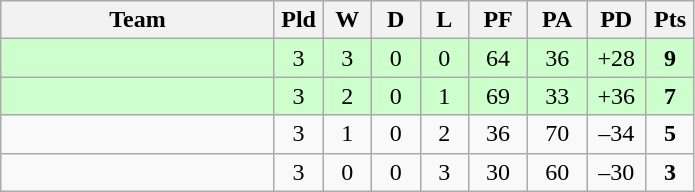<table class="wikitable" style="text-align:center;">
<tr>
<th width=175>Team</th>
<th width=25 abbr="Played">Pld</th>
<th width=25 abbr="Won">W</th>
<th width=25 abbr="Drawn">D</th>
<th width=25 abbr="Lost">L</th>
<th width=32 abbr="Points for">PF</th>
<th width=32 abbr="Points against">PA</th>
<th width=32 abbr="Points difference">PD</th>
<th width=25 abbr="Points">Pts</th>
</tr>
<tr bgcolor=ccffcc>
<td align=left></td>
<td>3</td>
<td>3</td>
<td>0</td>
<td>0</td>
<td>64</td>
<td>36</td>
<td>+28</td>
<td><strong>9</strong></td>
</tr>
<tr bgcolor=ccffcc>
<td align=left></td>
<td>3</td>
<td>2</td>
<td>0</td>
<td>1</td>
<td>69</td>
<td>33</td>
<td>+36</td>
<td><strong>7</strong></td>
</tr>
<tr>
<td align=left></td>
<td>3</td>
<td>1</td>
<td>0</td>
<td>2</td>
<td>36</td>
<td>70</td>
<td>–34</td>
<td><strong>5</strong></td>
</tr>
<tr>
<td align=left></td>
<td>3</td>
<td>0</td>
<td>0</td>
<td>3</td>
<td>30</td>
<td>60</td>
<td>–30</td>
<td><strong>3</strong></td>
</tr>
</table>
